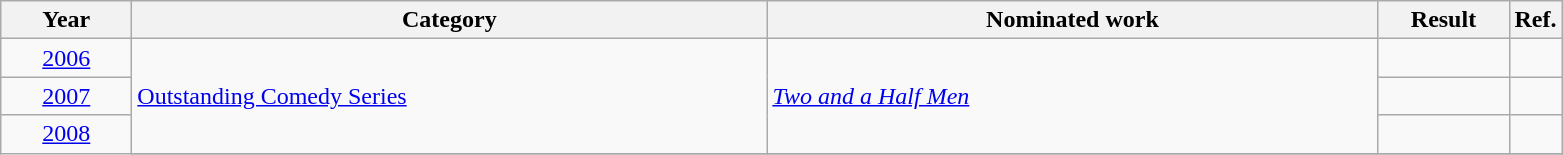<table class=wikitable>
<tr>
<th scope="col" style="width:5em;">Year</th>
<th scope="col" style="width:26em;">Category</th>
<th scope="col" style="width:25em;">Nominated work</th>
<th scope="col" style="width:5em;">Result</th>
<th>Ref.</th>
</tr>
<tr>
<td style="text-align:center;"><a href='#'>2006</a></td>
<td rowspan=3><a href='#'>Outstanding Comedy Series</a></td>
<td rowspan=3><em><a href='#'>Two and a Half Men</a></em></td>
<td></td>
<td></td>
</tr>
<tr>
<td style="text-align:center;"><a href='#'>2007</a></td>
<td></td>
<td></td>
</tr>
<tr>
<td style="text-align:center;", rowspan=2><a href='#'>2008</a></td>
<td></td>
<td></td>
</tr>
<tr>
</tr>
</table>
